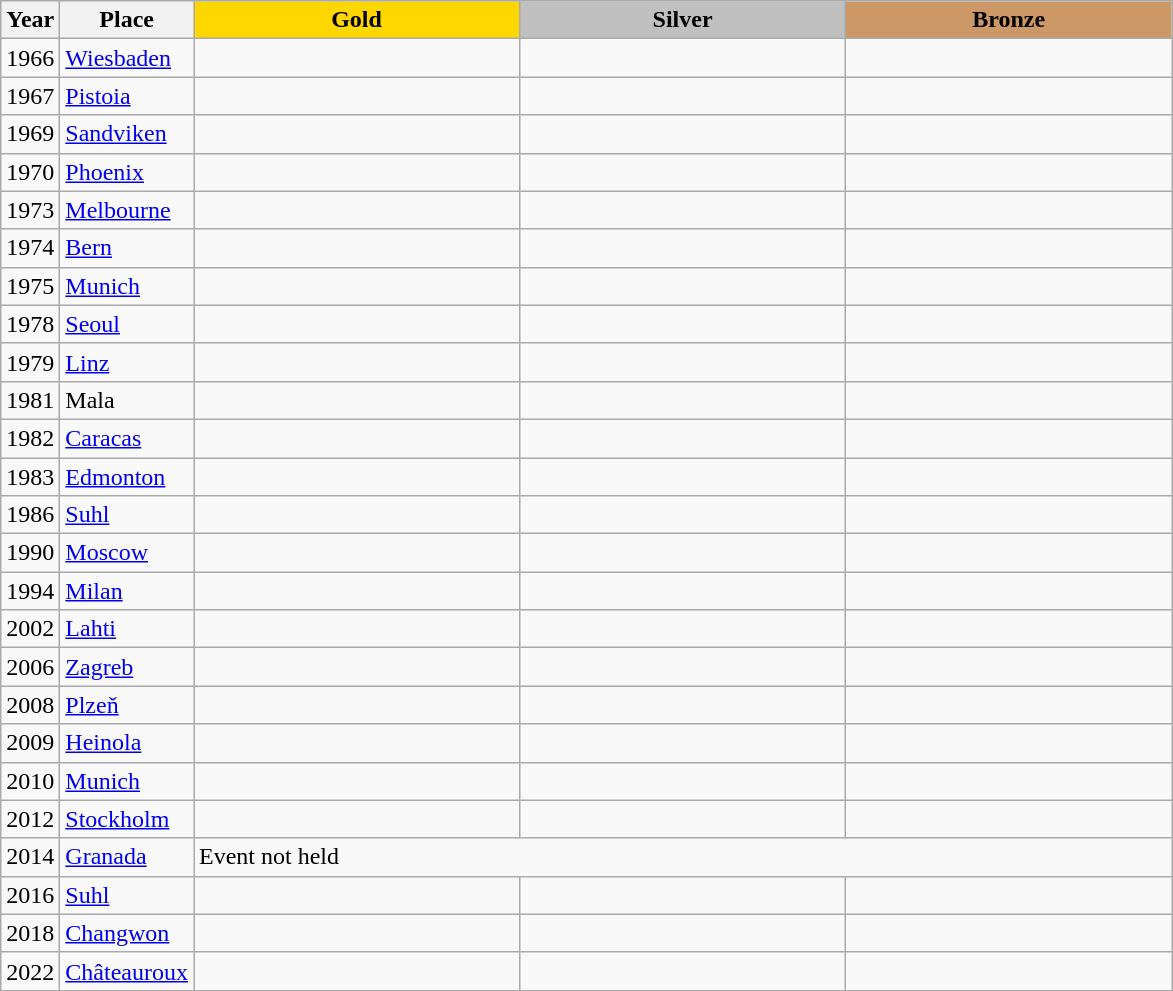<table class="wikitable">
<tr>
<th>Year</th>
<th>Place</th>
<th style="background:gold"    width="210">Gold</th>
<th style="background:silver"  width="210">Silver</th>
<th style="background:#cc9966" width="210">Bronze</th>
</tr>
<tr>
<td>1966</td>
<td> <a href='#'>Wiesbaden</a></td>
<td></td>
<td></td>
<td></td>
</tr>
<tr>
<td>1967</td>
<td> <a href='#'>Pistoia</a></td>
<td></td>
<td></td>
<td></td>
</tr>
<tr>
<td>1969</td>
<td> <a href='#'>Sandviken</a></td>
<td></td>
<td></td>
<td></td>
</tr>
<tr>
<td>1970</td>
<td> <a href='#'>Phoenix</a></td>
<td></td>
<td></td>
<td></td>
</tr>
<tr>
<td>1973</td>
<td> <a href='#'>Melbourne</a></td>
<td></td>
<td></td>
<td></td>
</tr>
<tr>
<td>1974</td>
<td> <a href='#'>Bern</a></td>
<td></td>
<td></td>
<td></td>
</tr>
<tr>
<td>1975</td>
<td> <a href='#'>Munich</a></td>
<td></td>
<td></td>
<td></td>
</tr>
<tr>
<td>1978</td>
<td> <a href='#'>Seoul</a></td>
<td></td>
<td></td>
<td></td>
</tr>
<tr>
<td>1979</td>
<td> <a href='#'>Linz</a></td>
<td></td>
<td></td>
<td></td>
</tr>
<tr>
<td>1981</td>
<td> Mala</td>
<td></td>
<td></td>
<td></td>
</tr>
<tr>
<td>1982</td>
<td> <a href='#'>Caracas</a></td>
<td></td>
<td></td>
<td></td>
</tr>
<tr>
<td>1983</td>
<td> <a href='#'>Edmonton</a></td>
<td></td>
<td></td>
<td></td>
</tr>
<tr>
<td>1986</td>
<td> <a href='#'>Suhl</a></td>
<td></td>
<td></td>
<td></td>
</tr>
<tr>
<td>1990</td>
<td> <a href='#'>Moscow</a></td>
<td></td>
<td></td>
<td></td>
</tr>
<tr>
<td>1994</td>
<td> <a href='#'>Milan</a></td>
<td></td>
<td></td>
<td></td>
</tr>
<tr>
<td>2002</td>
<td> <a href='#'>Lahti</a></td>
<td></td>
<td></td>
<td></td>
</tr>
<tr>
<td>2006</td>
<td> <a href='#'>Zagreb</a></td>
<td></td>
<td></td>
<td></td>
</tr>
<tr>
<td>2008</td>
<td> <a href='#'>Plzeň</a></td>
<td></td>
<td></td>
<td></td>
</tr>
<tr>
<td>2009</td>
<td> <a href='#'>Heinola</a></td>
<td></td>
<td></td>
<td></td>
</tr>
<tr>
<td>2010</td>
<td> <a href='#'>Munich</a></td>
<td></td>
<td></td>
<td></td>
</tr>
<tr>
<td>2012</td>
<td> <a href='#'>Stockholm</a></td>
<td></td>
<td></td>
<td></td>
</tr>
<tr>
<td>2014</td>
<td> <a href='#'>Granada</a></td>
<td colspan=3>Event not held</td>
</tr>
<tr>
<td>2016</td>
<td> <a href='#'>Suhl</a></td>
<td></td>
<td></td>
<td></td>
</tr>
<tr>
<td>2018</td>
<td> <a href='#'>Changwon</a></td>
<td></td>
<td></td>
<td></td>
</tr>
<tr>
<td>2022</td>
<td> <a href='#'>Châteauroux</a></td>
<td></td>
<td></td>
<td></td>
</tr>
<tr>
</tr>
</table>
